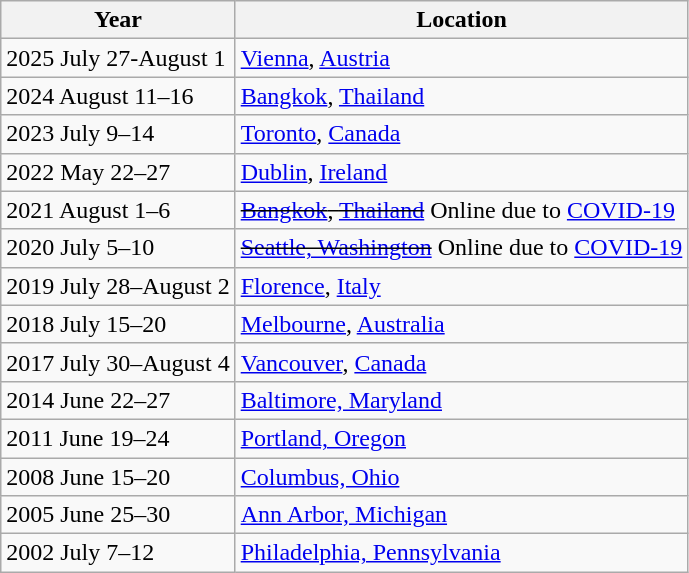<table class="wikitable sortable">
<tr>
<th>Year</th>
<th>Location</th>
</tr>
<tr>
<td>2025 July 27-August 1</td>
<td><a href='#'>Vienna</a>, <a href='#'>Austria</a></td>
</tr>
<tr>
<td>2024 August 11–16</td>
<td><a href='#'>Bangkok</a>, <a href='#'>Thailand</a></td>
</tr>
<tr>
<td>2023 July 9–14</td>
<td><a href='#'>Toronto</a>, <a href='#'>Canada</a></td>
</tr>
<tr>
<td>2022 May 22–27</td>
<td><a href='#'>Dublin</a>, <a href='#'>Ireland</a></td>
</tr>
<tr>
<td>2021 August 1–6</td>
<td><s><a href='#'>Bangkok</a>, <a href='#'>Thailand</a></s> Online due to <a href='#'>COVID-19</a></td>
</tr>
<tr>
<td>2020 July 5–10</td>
<td><s><a href='#'>Seattle, Washington</a></s> Online due to <a href='#'>COVID-19</a></td>
</tr>
<tr>
<td>2019 July 28–August 2</td>
<td><a href='#'>Florence</a>, <a href='#'>Italy</a></td>
</tr>
<tr>
<td>2018 July 15–20</td>
<td><a href='#'>Melbourne</a>, <a href='#'>Australia</a></td>
</tr>
<tr>
<td>2017 July 30–August 4</td>
<td><a href='#'>Vancouver</a>, <a href='#'>Canada</a></td>
</tr>
<tr>
<td>2014 June 22–27</td>
<td><a href='#'>Baltimore, Maryland</a></td>
</tr>
<tr>
<td>2011 June 19–24</td>
<td><a href='#'>Portland, Oregon</a></td>
</tr>
<tr>
<td>2008 June 15–20</td>
<td><a href='#'>Columbus, Ohio</a></td>
</tr>
<tr>
<td>2005 June 25–30</td>
<td><a href='#'>Ann Arbor, Michigan</a></td>
</tr>
<tr>
<td>2002 July 7–12</td>
<td><a href='#'>Philadelphia, Pennsylvania</a></td>
</tr>
</table>
